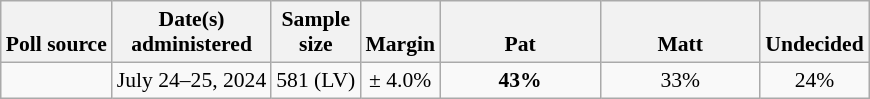<table class="wikitable" style="font-size:90%;text-align:center;">
<tr valign=bottom>
<th>Poll source</th>
<th>Date(s)<br>administered</th>
<th>Sample<br>size</th>
<th>Margin<br></th>
<th style="width:100px;">Pat<br></th>
<th style="width:100px;">Matt<br></th>
<th>Undecided</th>
</tr>
<tr>
<td style="text-align:left;"></td>
<td>July 24–25, 2024</td>
<td>581 (LV)</td>
<td>± 4.0%</td>
<td><strong>43%</strong></td>
<td>33%</td>
<td>24%</td>
</tr>
</table>
